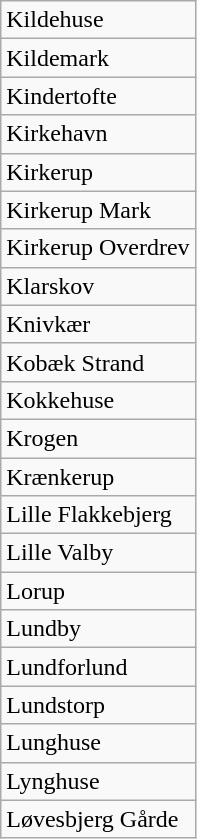<table class="wikitable" style="float:left; margin-right:1em">
<tr>
<td>Kildehuse</td>
</tr>
<tr>
<td>Kildemark</td>
</tr>
<tr>
<td>Kindertofte</td>
</tr>
<tr>
<td>Kirkehavn</td>
</tr>
<tr>
<td>Kirkerup</td>
</tr>
<tr>
<td>Kirkerup Mark</td>
</tr>
<tr>
<td>Kirkerup Overdrev</td>
</tr>
<tr>
<td>Klarskov</td>
</tr>
<tr>
<td>Knivkær</td>
</tr>
<tr>
<td>Kobæk Strand</td>
</tr>
<tr>
<td>Kokkehuse</td>
</tr>
<tr>
<td>Krogen</td>
</tr>
<tr>
<td>Krænkerup</td>
</tr>
<tr>
<td>Lille Flakkebjerg</td>
</tr>
<tr>
<td>Lille Valby</td>
</tr>
<tr>
<td>Lorup</td>
</tr>
<tr>
<td>Lundby</td>
</tr>
<tr>
<td>Lundforlund</td>
</tr>
<tr>
<td>Lundstorp</td>
</tr>
<tr>
<td>Lunghuse</td>
</tr>
<tr>
<td>Lynghuse</td>
</tr>
<tr>
<td>Løvesbjerg Gårde</td>
</tr>
</table>
